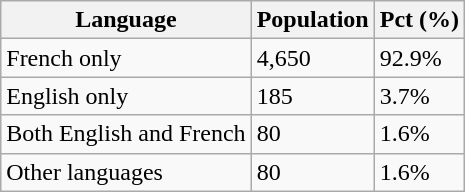<table class="wikitable">
<tr>
<th>Language</th>
<th>Population</th>
<th>Pct (%)</th>
</tr>
<tr>
<td>French only</td>
<td>4,650</td>
<td>92.9%</td>
</tr>
<tr>
<td>English only</td>
<td>185</td>
<td>3.7%</td>
</tr>
<tr>
<td>Both English and French</td>
<td>80</td>
<td>1.6%</td>
</tr>
<tr>
<td>Other languages</td>
<td>80</td>
<td>1.6%</td>
</tr>
</table>
